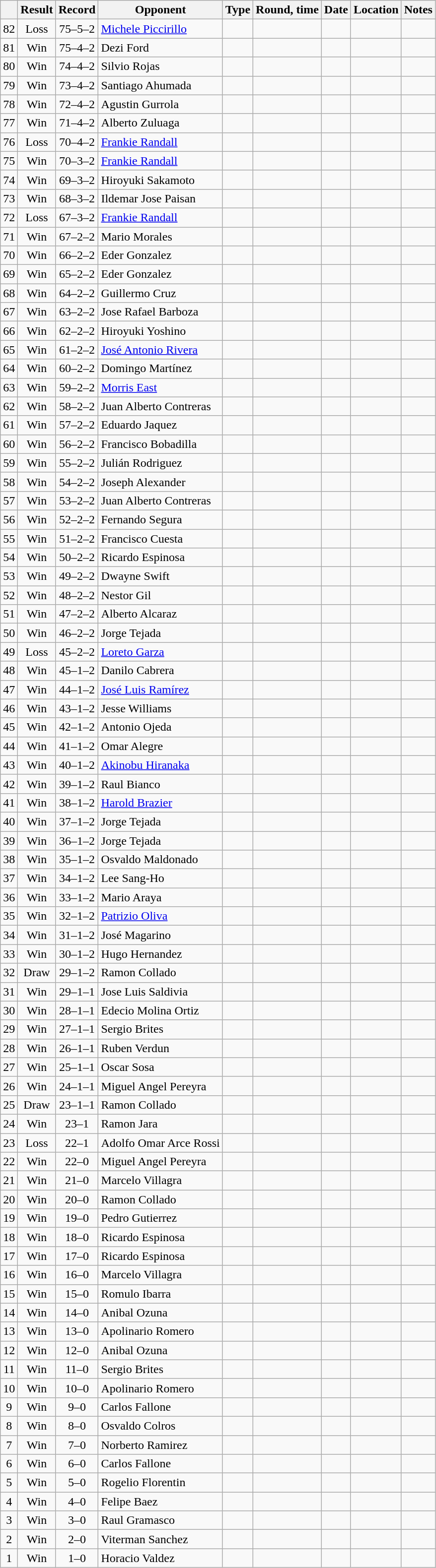<table class=wikitable style=text-align:center>
<tr>
<th></th>
<th>Result</th>
<th>Record</th>
<th>Opponent</th>
<th>Type</th>
<th>Round, time</th>
<th>Date</th>
<th>Location</th>
<th>Notes</th>
</tr>
<tr>
<td>82</td>
<td>Loss</td>
<td>75–5–2</td>
<td align=left><a href='#'>Michele Piccirillo</a></td>
<td></td>
<td></td>
<td></td>
<td align=left></td>
<td align=left></td>
</tr>
<tr>
<td>81</td>
<td>Win</td>
<td>75–4–2</td>
<td align=left>Dezi Ford</td>
<td></td>
<td></td>
<td></td>
<td align=left></td>
<td align=left></td>
</tr>
<tr>
<td>80</td>
<td>Win</td>
<td>74–4–2</td>
<td align=left>Silvio Rojas</td>
<td></td>
<td></td>
<td></td>
<td align=left></td>
<td align=left></td>
</tr>
<tr>
<td>79</td>
<td>Win</td>
<td>73–4–2</td>
<td align=left>Santiago Ahumada</td>
<td></td>
<td></td>
<td></td>
<td align=left></td>
<td align=left></td>
</tr>
<tr>
<td>78</td>
<td>Win</td>
<td>72–4–2</td>
<td align=left>Agustin Gurrola</td>
<td></td>
<td></td>
<td></td>
<td align=left></td>
<td align=left></td>
</tr>
<tr>
<td>77</td>
<td>Win</td>
<td>71–4–2</td>
<td align=left>Alberto Zuluaga</td>
<td></td>
<td></td>
<td></td>
<td align=left></td>
<td align=left></td>
</tr>
<tr>
<td>76</td>
<td>Loss</td>
<td>70–4–2</td>
<td align=left><a href='#'>Frankie Randall</a></td>
<td></td>
<td></td>
<td></td>
<td align=left></td>
<td align=left></td>
</tr>
<tr>
<td>75</td>
<td>Win</td>
<td>70–3–2</td>
<td align=left><a href='#'>Frankie Randall</a></td>
<td></td>
<td></td>
<td></td>
<td align=left></td>
<td align=left></td>
</tr>
<tr>
<td>74</td>
<td>Win</td>
<td>69–3–2</td>
<td align=left>Hiroyuki Sakamoto</td>
<td></td>
<td></td>
<td></td>
<td align=left></td>
<td align=left></td>
</tr>
<tr>
<td>73</td>
<td>Win</td>
<td>68–3–2</td>
<td align=left>Ildemar Jose Paisan</td>
<td></td>
<td></td>
<td></td>
<td align=left></td>
<td align=left></td>
</tr>
<tr>
<td>72</td>
<td>Loss</td>
<td>67–3–2</td>
<td align=left><a href='#'>Frankie Randall</a></td>
<td></td>
<td></td>
<td></td>
<td align=left></td>
<td align=left></td>
</tr>
<tr>
<td>71</td>
<td>Win</td>
<td>67–2–2</td>
<td align=left>Mario Morales</td>
<td></td>
<td></td>
<td></td>
<td align=left></td>
<td align=left></td>
</tr>
<tr>
<td>70</td>
<td>Win</td>
<td>66–2–2</td>
<td align=left>Eder Gonzalez</td>
<td></td>
<td></td>
<td></td>
<td align=left></td>
<td align=left></td>
</tr>
<tr>
<td>69</td>
<td>Win</td>
<td>65–2–2</td>
<td align=left>Eder Gonzalez</td>
<td></td>
<td></td>
<td></td>
<td align=left></td>
<td align=left></td>
</tr>
<tr>
<td>68</td>
<td>Win</td>
<td>64–2–2</td>
<td align=left>Guillermo Cruz</td>
<td></td>
<td></td>
<td></td>
<td align=left></td>
<td align=left></td>
</tr>
<tr>
<td>67</td>
<td>Win</td>
<td>63–2–2</td>
<td align=left>Jose Rafael Barboza</td>
<td></td>
<td></td>
<td></td>
<td align=left></td>
<td align=left></td>
</tr>
<tr>
<td>66</td>
<td>Win</td>
<td>62–2–2</td>
<td align=left>Hiroyuki Yoshino</td>
<td></td>
<td></td>
<td></td>
<td align=left></td>
<td align=left></td>
</tr>
<tr>
<td>65</td>
<td>Win</td>
<td>61–2–2</td>
<td align=left><a href='#'>José Antonio Rivera</a></td>
<td></td>
<td></td>
<td></td>
<td align=left></td>
<td align=left></td>
</tr>
<tr>
<td>64</td>
<td>Win</td>
<td>60–2–2</td>
<td align=left>Domingo Martínez</td>
<td></td>
<td></td>
<td></td>
<td align=left></td>
<td align=left></td>
</tr>
<tr>
<td>63</td>
<td>Win</td>
<td>59–2–2</td>
<td align=left><a href='#'>Morris East</a></td>
<td></td>
<td></td>
<td></td>
<td align=left></td>
<td align=left></td>
</tr>
<tr>
<td>62</td>
<td>Win</td>
<td>58–2–2</td>
<td align=left>Juan Alberto Contreras</td>
<td></td>
<td></td>
<td></td>
<td align=left></td>
<td align=left></td>
</tr>
<tr>
<td>61</td>
<td>Win</td>
<td>57–2–2</td>
<td align=left>Eduardo Jaquez</td>
<td></td>
<td></td>
<td></td>
<td align=left></td>
<td align=left></td>
</tr>
<tr>
<td>60</td>
<td>Win</td>
<td>56–2–2</td>
<td align=left>Francisco Bobadilla</td>
<td></td>
<td></td>
<td></td>
<td align=left></td>
<td align=left></td>
</tr>
<tr>
<td>59</td>
<td>Win</td>
<td>55–2–2</td>
<td align=left>Julián Rodriguez</td>
<td></td>
<td></td>
<td></td>
<td align=left></td>
<td align=left></td>
</tr>
<tr>
<td>58</td>
<td>Win</td>
<td>54–2–2</td>
<td align=left>Joseph Alexander</td>
<td></td>
<td></td>
<td></td>
<td align=left></td>
<td align=left></td>
</tr>
<tr>
<td>57</td>
<td>Win</td>
<td>53–2–2</td>
<td align=left>Juan Alberto Contreras</td>
<td></td>
<td></td>
<td></td>
<td align=left></td>
<td align=left></td>
</tr>
<tr>
<td>56</td>
<td>Win</td>
<td>52–2–2</td>
<td align=left>Fernando Segura</td>
<td></td>
<td></td>
<td></td>
<td align=left></td>
<td align=left></td>
</tr>
<tr>
<td>55</td>
<td>Win</td>
<td>51–2–2</td>
<td align=left>Francisco Cuesta</td>
<td></td>
<td></td>
<td></td>
<td align=left></td>
<td align=left></td>
</tr>
<tr>
<td>54</td>
<td>Win</td>
<td>50–2–2</td>
<td align=left>Ricardo Espinosa</td>
<td></td>
<td></td>
<td></td>
<td align=left></td>
<td align=left></td>
</tr>
<tr>
<td>53</td>
<td>Win</td>
<td>49–2–2</td>
<td align=left>Dwayne Swift</td>
<td></td>
<td></td>
<td></td>
<td align=left></td>
<td align=left></td>
</tr>
<tr>
<td>52</td>
<td>Win</td>
<td>48–2–2</td>
<td align=left>Nestor Gil</td>
<td></td>
<td></td>
<td></td>
<td align=left></td>
<td align=left></td>
</tr>
<tr>
<td>51</td>
<td>Win</td>
<td>47–2–2</td>
<td align=left>Alberto Alcaraz</td>
<td></td>
<td></td>
<td></td>
<td align=left></td>
<td align=left></td>
</tr>
<tr>
<td>50</td>
<td>Win</td>
<td>46–2–2</td>
<td align=left>Jorge Tejada</td>
<td></td>
<td></td>
<td></td>
<td align=left></td>
<td align=left></td>
</tr>
<tr>
<td>49</td>
<td>Loss</td>
<td>45–2–2</td>
<td align=left><a href='#'>Loreto Garza</a></td>
<td></td>
<td></td>
<td></td>
<td align=left></td>
<td align=left></td>
</tr>
<tr>
<td>48</td>
<td>Win</td>
<td>45–1–2</td>
<td align=left>Danilo Cabrera</td>
<td></td>
<td></td>
<td></td>
<td align=left></td>
<td align=left></td>
</tr>
<tr>
<td>47</td>
<td>Win</td>
<td>44–1–2</td>
<td align=left><a href='#'>José Luis Ramírez</a></td>
<td></td>
<td></td>
<td></td>
<td align=left></td>
<td align=left></td>
</tr>
<tr>
<td>46</td>
<td>Win</td>
<td>43–1–2</td>
<td align=left>Jesse Williams</td>
<td></td>
<td></td>
<td></td>
<td align=left></td>
<td align=left></td>
</tr>
<tr>
<td>45</td>
<td>Win</td>
<td>42–1–2</td>
<td align=left>Antonio Ojeda</td>
<td></td>
<td></td>
<td></td>
<td align=left></td>
<td align=left></td>
</tr>
<tr>
<td>44</td>
<td>Win</td>
<td>41–1–2</td>
<td align=left>Omar Alegre</td>
<td></td>
<td></td>
<td></td>
<td align=left></td>
<td align=left></td>
</tr>
<tr>
<td>43</td>
<td>Win</td>
<td>40–1–2</td>
<td align=left><a href='#'>Akinobu Hiranaka</a></td>
<td></td>
<td></td>
<td></td>
<td align=left></td>
<td align=left></td>
</tr>
<tr>
<td>42</td>
<td>Win</td>
<td>39–1–2</td>
<td align=left>Raul Bianco</td>
<td></td>
<td></td>
<td></td>
<td align=left></td>
<td align=left></td>
</tr>
<tr>
<td>41</td>
<td>Win</td>
<td>38–1–2</td>
<td align=left><a href='#'>Harold Brazier</a></td>
<td></td>
<td></td>
<td></td>
<td align=left></td>
<td align=left></td>
</tr>
<tr>
<td>40</td>
<td>Win</td>
<td>37–1–2</td>
<td align=left>Jorge Tejada</td>
<td></td>
<td></td>
<td></td>
<td align=left></td>
<td align=left></td>
</tr>
<tr>
<td>39</td>
<td>Win</td>
<td>36–1–2</td>
<td align=left>Jorge Tejada</td>
<td></td>
<td></td>
<td></td>
<td align=left></td>
<td align=left></td>
</tr>
<tr>
<td>38</td>
<td>Win</td>
<td>35–1–2</td>
<td align=left>Osvaldo Maldonado</td>
<td></td>
<td></td>
<td></td>
<td align=left></td>
<td align=left></td>
</tr>
<tr>
<td>37</td>
<td>Win</td>
<td>34–1–2</td>
<td align=left>Lee Sang-Ho</td>
<td></td>
<td></td>
<td></td>
<td align=left></td>
<td align=left></td>
</tr>
<tr>
<td>36</td>
<td>Win</td>
<td>33–1–2</td>
<td align=left>Mario Araya</td>
<td></td>
<td></td>
<td></td>
<td align=left></td>
<td align=left></td>
</tr>
<tr>
<td>35</td>
<td>Win</td>
<td>32–1–2</td>
<td align=left><a href='#'>Patrizio Oliva</a></td>
<td></td>
<td></td>
<td></td>
<td align=left></td>
<td align=left></td>
</tr>
<tr>
<td>34</td>
<td>Win</td>
<td>31–1–2</td>
<td align=left>José Magarino</td>
<td></td>
<td></td>
<td></td>
<td align=left></td>
<td align=left></td>
</tr>
<tr>
<td>33</td>
<td>Win</td>
<td>30–1–2</td>
<td align=left>Hugo Hernandez</td>
<td></td>
<td></td>
<td></td>
<td align=left></td>
<td align=left></td>
</tr>
<tr>
<td>32</td>
<td>Draw</td>
<td>29–1–2</td>
<td align=left>Ramon Collado</td>
<td></td>
<td></td>
<td></td>
<td align=left></td>
<td align=left></td>
</tr>
<tr>
<td>31</td>
<td>Win</td>
<td>29–1–1</td>
<td align=left>Jose Luis Saldivia</td>
<td></td>
<td></td>
<td></td>
<td align=left></td>
<td align=left></td>
</tr>
<tr>
<td>30</td>
<td>Win</td>
<td>28–1–1</td>
<td align=left>Edecio Molina Ortiz</td>
<td></td>
<td></td>
<td></td>
<td align=left></td>
<td align=left></td>
</tr>
<tr>
<td>29</td>
<td>Win</td>
<td>27–1–1</td>
<td align=left>Sergio Brites</td>
<td></td>
<td></td>
<td></td>
<td align=left></td>
<td align=left></td>
</tr>
<tr>
<td>28</td>
<td>Win</td>
<td>26–1–1</td>
<td align=left>Ruben Verdun</td>
<td></td>
<td></td>
<td></td>
<td align=left></td>
<td align=left></td>
</tr>
<tr>
<td>27</td>
<td>Win</td>
<td>25–1–1</td>
<td align=left>Oscar Sosa</td>
<td></td>
<td></td>
<td></td>
<td align=left></td>
<td align=left></td>
</tr>
<tr>
<td>26</td>
<td>Win</td>
<td>24–1–1</td>
<td align=left>Miguel Angel Pereyra</td>
<td></td>
<td></td>
<td></td>
<td align=left></td>
<td align=left></td>
</tr>
<tr>
<td>25</td>
<td>Draw</td>
<td>23–1–1</td>
<td align=left>Ramon Collado</td>
<td></td>
<td></td>
<td></td>
<td align=left></td>
<td align=left></td>
</tr>
<tr>
<td>24</td>
<td>Win</td>
<td>23–1</td>
<td align=left>Ramon Jara</td>
<td></td>
<td></td>
<td></td>
<td align=left></td>
<td align=left></td>
</tr>
<tr>
<td>23</td>
<td>Loss</td>
<td>22–1</td>
<td align=left>Adolfo Omar Arce Rossi</td>
<td></td>
<td></td>
<td></td>
<td align=left></td>
<td align=left></td>
</tr>
<tr>
<td>22</td>
<td>Win</td>
<td>22–0</td>
<td align=left>Miguel Angel Pereyra</td>
<td></td>
<td></td>
<td></td>
<td align=left></td>
<td align=left></td>
</tr>
<tr>
<td>21</td>
<td>Win</td>
<td>21–0</td>
<td align=left>Marcelo Villagra</td>
<td></td>
<td></td>
<td></td>
<td align=left></td>
<td align=left></td>
</tr>
<tr>
<td>20</td>
<td>Win</td>
<td>20–0</td>
<td align=left>Ramon Collado</td>
<td></td>
<td></td>
<td></td>
<td align=left></td>
<td align=left></td>
</tr>
<tr>
<td>19</td>
<td>Win</td>
<td>19–0</td>
<td align=left>Pedro Gutierrez</td>
<td></td>
<td></td>
<td></td>
<td align=left></td>
<td align=left></td>
</tr>
<tr>
<td>18</td>
<td>Win</td>
<td>18–0</td>
<td align=left>Ricardo Espinosa</td>
<td></td>
<td></td>
<td></td>
<td align=left></td>
<td align=left></td>
</tr>
<tr>
<td>17</td>
<td>Win</td>
<td>17–0</td>
<td align=left>Ricardo Espinosa</td>
<td></td>
<td></td>
<td></td>
<td align=left></td>
<td align=left></td>
</tr>
<tr>
<td>16</td>
<td>Win</td>
<td>16–0</td>
<td align=left>Marcelo Villagra</td>
<td></td>
<td></td>
<td></td>
<td align=left></td>
<td align=left></td>
</tr>
<tr>
<td>15</td>
<td>Win</td>
<td>15–0</td>
<td align=left>Romulo Ibarra</td>
<td></td>
<td></td>
<td></td>
<td align=left></td>
<td align=left></td>
</tr>
<tr>
<td>14</td>
<td>Win</td>
<td>14–0</td>
<td align=left>Anibal Ozuna</td>
<td></td>
<td></td>
<td></td>
<td align=left></td>
<td align=left></td>
</tr>
<tr>
<td>13</td>
<td>Win</td>
<td>13–0</td>
<td align=left>Apolinario Romero</td>
<td></td>
<td></td>
<td></td>
<td align=left></td>
<td align=left></td>
</tr>
<tr>
<td>12</td>
<td>Win</td>
<td>12–0</td>
<td align=left>Anibal Ozuna</td>
<td></td>
<td></td>
<td></td>
<td align=left></td>
<td align=left></td>
</tr>
<tr>
<td>11</td>
<td>Win</td>
<td>11–0</td>
<td align=left>Sergio Brites</td>
<td></td>
<td></td>
<td></td>
<td align=left></td>
<td align=left></td>
</tr>
<tr>
<td>10</td>
<td>Win</td>
<td>10–0</td>
<td align=left>Apolinario Romero</td>
<td></td>
<td></td>
<td></td>
<td align=left></td>
<td align=left></td>
</tr>
<tr>
<td>9</td>
<td>Win</td>
<td>9–0</td>
<td align=left>Carlos Fallone</td>
<td></td>
<td></td>
<td></td>
<td align=left></td>
<td align=left></td>
</tr>
<tr>
<td>8</td>
<td>Win</td>
<td>8–0</td>
<td align=left>Osvaldo Colros</td>
<td></td>
<td></td>
<td></td>
<td align=left></td>
<td align=left></td>
</tr>
<tr>
<td>7</td>
<td>Win</td>
<td>7–0</td>
<td align=left>Norberto Ramirez</td>
<td></td>
<td></td>
<td></td>
<td align=left></td>
<td align=left></td>
</tr>
<tr>
<td>6</td>
<td>Win</td>
<td>6–0</td>
<td align=left>Carlos Fallone</td>
<td></td>
<td></td>
<td></td>
<td align=left></td>
<td align=left></td>
</tr>
<tr>
<td>5</td>
<td>Win</td>
<td>5–0</td>
<td align=left>Rogelio Florentin</td>
<td></td>
<td></td>
<td></td>
<td align=left></td>
<td align=left></td>
</tr>
<tr>
<td>4</td>
<td>Win</td>
<td>4–0</td>
<td align=left>Felipe Baez</td>
<td></td>
<td></td>
<td></td>
<td align=left></td>
<td align=left></td>
</tr>
<tr>
<td>3</td>
<td>Win</td>
<td>3–0</td>
<td align=left>Raul Gramasco</td>
<td></td>
<td></td>
<td></td>
<td align=left></td>
<td align=left></td>
</tr>
<tr>
<td>2</td>
<td>Win</td>
<td>2–0</td>
<td align=left>Viterman Sanchez</td>
<td></td>
<td></td>
<td></td>
<td align=left></td>
<td align=left></td>
</tr>
<tr>
<td>1</td>
<td>Win</td>
<td>1–0</td>
<td align=left>Horacio Valdez</td>
<td></td>
<td></td>
<td></td>
<td align=left></td>
<td align=left></td>
</tr>
</table>
